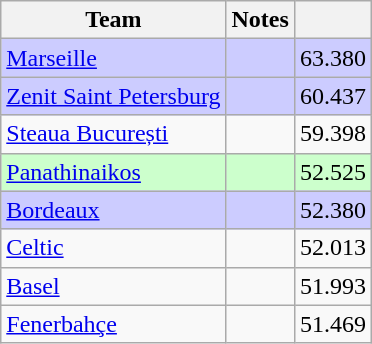<table class="wikitable" style="float:left; margin-right:1em;">
<tr>
<th>Team</th>
<th>Notes</th>
<th></th>
</tr>
<tr bgcolor="#ccccff">
<td> <a href='#'>Marseille</a></td>
<td></td>
<td align=right>63.380</td>
</tr>
<tr bgcolor="#ccccff">
<td> <a href='#'>Zenit Saint Petersburg</a></td>
<td></td>
<td align=right>60.437</td>
</tr>
<tr>
<td> <a href='#'>Steaua București</a></td>
<td></td>
<td align=right>59.398</td>
</tr>
<tr bgcolor="#ccffcc">
<td> <a href='#'>Panathinaikos</a></td>
<td></td>
<td align=right>52.525</td>
</tr>
<tr bgcolor="#ccccff">
<td> <a href='#'>Bordeaux</a></td>
<td></td>
<td align=right>52.380</td>
</tr>
<tr>
<td> <a href='#'>Celtic</a></td>
<td></td>
<td align=right>52.013</td>
</tr>
<tr>
<td> <a href='#'>Basel</a></td>
<td></td>
<td align=right>51.993</td>
</tr>
<tr>
<td> <a href='#'>Fenerbahçe</a></td>
<td></td>
<td align=right>51.469</td>
</tr>
</table>
